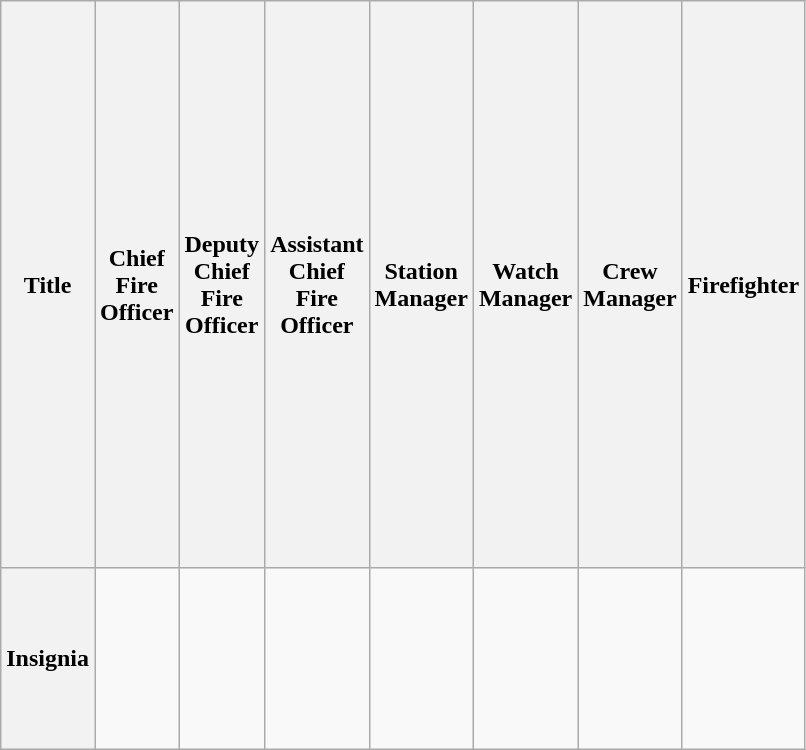<table class="wikitable" style="text-align: center; width: 200px; height: 500px;">
<tr>
<th scope="row">Title</th>
<th scope="col">Chief Fire Officer</th>
<th scope="col">Deputy Chief Fire Officer</th>
<th scope="col">Assistant Chief Fire Officer</th>
<th scope="col">Station Manager</th>
<th scope="col">Watch Manager</th>
<th scope="col">Crew Manager</th>
<th scope="col">Firefighter</th>
</tr>
<tr>
<th scope="row">Insignia</th>
<td></td>
<td></td>
<td></td>
<td></td>
<td></td>
<td></td>
<td></td>
</tr>
</table>
